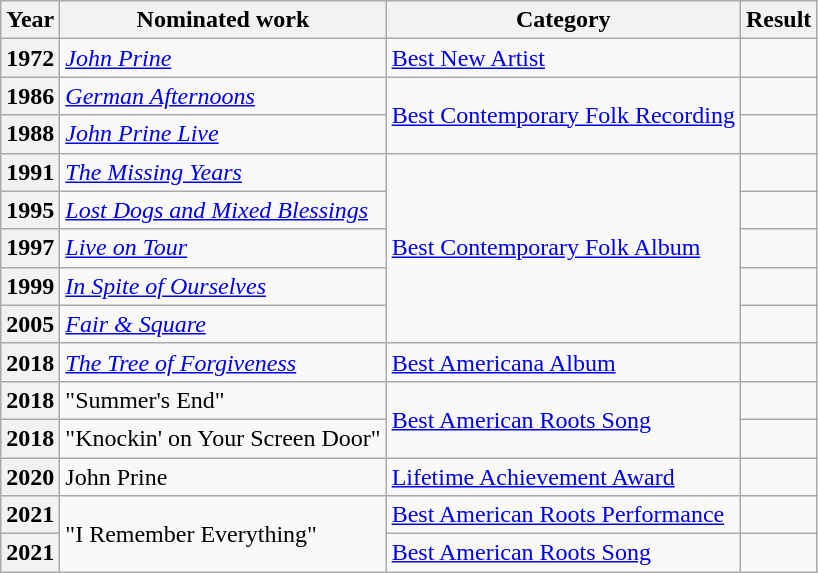<table class="wikitable plainrowheaders">
<tr>
<th>Year</th>
<th>Nominated work</th>
<th>Category</th>
<th>Result</th>
</tr>
<tr>
<th scope="row">1972</th>
<td><em><a href='#'>John Prine</a></em></td>
<td><a href='#'>Best New Artist</a></td>
<td></td>
</tr>
<tr>
<th scope="row">1986</th>
<td><em><a href='#'>German Afternoons</a></em></td>
<td rowspan="2"><a href='#'>Best Contemporary Folk Recording</a></td>
<td></td>
</tr>
<tr>
<th scope="row">1988</th>
<td><em><a href='#'>John Prine Live</a></em></td>
<td></td>
</tr>
<tr>
<th scope="row">1991</th>
<td><em><a href='#'>The Missing Years</a></em></td>
<td rowspan="5"><a href='#'>Best Contemporary Folk Album</a></td>
<td></td>
</tr>
<tr>
<th scope="row">1995</th>
<td><em><a href='#'>Lost Dogs and Mixed Blessings</a></em></td>
<td></td>
</tr>
<tr>
<th scope="row">1997</th>
<td><em><a href='#'>Live on Tour</a></em></td>
<td></td>
</tr>
<tr>
<th scope="row">1999</th>
<td><em><a href='#'>In Spite of Ourselves</a></em></td>
<td></td>
</tr>
<tr>
<th scope="row">2005</th>
<td><em><a href='#'>Fair & Square</a></em></td>
<td></td>
</tr>
<tr>
<th scope="row">2018</th>
<td><em><a href='#'>The Tree of Forgiveness</a></em></td>
<td><a href='#'>Best Americana Album</a></td>
<td></td>
</tr>
<tr>
<th scope="row">2018</th>
<td>"Summer's End"</td>
<td rowspan="2"><a href='#'>Best American Roots Song</a></td>
<td></td>
</tr>
<tr>
<th scope="row">2018</th>
<td>"Knockin' on Your Screen Door"</td>
<td></td>
</tr>
<tr>
<th scope="row">2020</th>
<td>John Prine</td>
<td><a href='#'>Lifetime Achievement Award</a></td>
<td></td>
</tr>
<tr>
<th scope="row">2021</th>
<td rowspan="2">"I Remember Everything"</td>
<td><a href='#'>Best American Roots Performance</a></td>
<td></td>
</tr>
<tr>
<th scope="row">2021</th>
<td><a href='#'>Best American Roots Song</a></td>
<td></td>
</tr>
</table>
